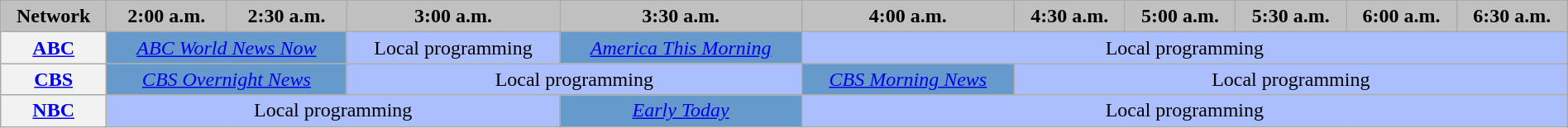<table class="wikitable sortable" style="width:100%;margin-right:0;text-align:center">
<tr>
<th style="background-color:#C0C0C0;text-align:center">Network</th>
<th style="background-color:#C0C0C0;text-align:center">2:00 a.m.</th>
<th style="background-color:#C0C0C0;text-align:center">2:30 a.m.</th>
<th style="background-color:#C0C0C0;text-align:center">3:00 a.m.</th>
<th style="background-color:#C0C0C0;text-align:center">3:30 a.m.</th>
<th style="background-color:#C0C0C0;text-align:center">4:00 a.m.</th>
<th style="background-color:#C0C0C0;text-align:center">4:30 a.m.</th>
<th style="background-color:#C0C0C0;text-align:center">5:00 a.m.</th>
<th style="background-color:#C0C0C0;text-align:center">5:30 a.m.</th>
<th style="background-color:#C0C0C0;text-align:center">6:00 a.m.</th>
<th style="background-color:#C0C0C0;text-align:center">6:30 a.m.</th>
</tr>
<tr>
<th><a href='#'>ABC</a></th>
<td colspan="2" style="background:#6699CC"><em><a href='#'>ABC World News Now</a></em></td>
<td style="background:#abbfff">Local programming</td>
<td style="background: #6699CC"><em><a href='#'>America This Morning</a></em></td>
<td colspan="6" style="background:#abbfff">Local programming</td>
</tr>
<tr>
<th><a href='#'>CBS</a></th>
<td colspan="2" style="background: #6699CC"><em><a href='#'>CBS Overnight News</a></em></td>
<td colspan="2" style="background:#abbfff">Local programming</td>
<td style="background: #6699CC"><em><a href='#'>CBS Morning News</a></em></td>
<td colspan="5" style="background:#abbfff">Local programming</td>
</tr>
<tr>
<th><a href='#'>NBC</a></th>
<td colspan="3" style="background:#abbfff">Local programming</td>
<td style="background: #6699CC"><em><a href='#'>Early Today</a></em></td>
<td colspan="7" style="background:#abbfff">Local programming</td>
</tr>
</table>
